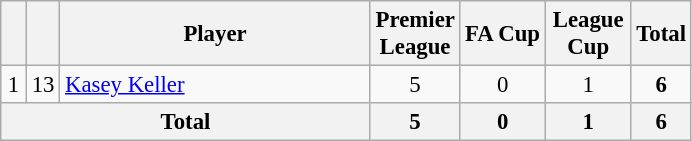<table class="wikitable sortable" style="font-size: 95%; text-align: center;">
<tr>
<th width=10></th>
<th width=10></th>
<th width=200>Player</th>
<th width=50>Premier League</th>
<th width=50>FA Cup</th>
<th width=50>League Cup</th>
<th>Total</th>
</tr>
<tr>
<td>1</td>
<td>13</td>
<td align="left"> <a href='#'>Kasey Keller</a></td>
<td>5</td>
<td>0</td>
<td>1</td>
<td><strong>6</strong></td>
</tr>
<tr>
<th colspan="3">Total</th>
<th>5</th>
<th>0</th>
<th>1</th>
<th>6</th>
</tr>
</table>
